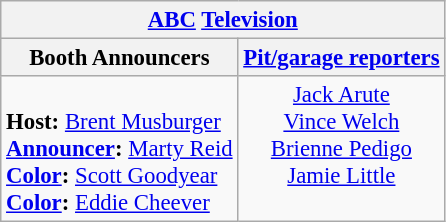<table class="wikitable" style="font-size: 95%;">
<tr>
<th colspan=2><a href='#'>ABC</a> <a href='#'>Television</a></th>
</tr>
<tr>
<th>Booth Announcers</th>
<th><a href='#'>Pit/garage reporters</a></th>
</tr>
<tr>
<td valign="top"><br><strong>Host:</strong> <a href='#'>Brent Musburger</a><br>
<strong><a href='#'>Announcer</a>:</strong> <a href='#'>Marty Reid</a><br>
<strong><a href='#'>Color</a>:</strong> <a href='#'>Scott Goodyear</a><br>
<strong><a href='#'>Color</a>:</strong> <a href='#'>Eddie Cheever</a><br></td>
<td align="center" valign="top"><a href='#'>Jack Arute</a><br><a href='#'>Vince Welch</a><br><a href='#'>Brienne Pedigo</a><br><a href='#'>Jamie Little</a></td>
</tr>
</table>
